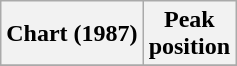<table class="wikitable">
<tr>
<th>Chart (1987)</th>
<th>Peak<br>position</th>
</tr>
<tr>
</tr>
</table>
